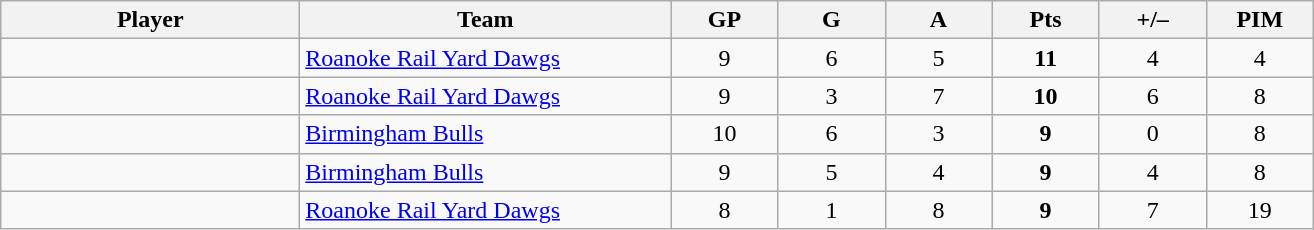<table class="wikitable sortable" style="text-align:center">
<tr>
<th style="width:12em">Player</th>
<th style="width:15em">Team</th>
<th style="width:4em">GP</th>
<th style="width:4em">G</th>
<th style="width:4em">A</th>
<th style="width:4em">Pts</th>
<th style="width:4em">+/–</th>
<th style="width:4em">PIM</th>
</tr>
<tr>
<td align=left></td>
<td align=left><a href='#'>Roanoke Rail Yard Dawgs</a></td>
<td>9</td>
<td>6</td>
<td>5</td>
<td><strong>11</strong></td>
<td>4</td>
<td>4</td>
</tr>
<tr>
<td align=left></td>
<td align=left><a href='#'>Roanoke Rail Yard Dawgs</a></td>
<td>9</td>
<td>3</td>
<td>7</td>
<td><strong>10</strong></td>
<td>6</td>
<td>8</td>
</tr>
<tr>
<td align=left></td>
<td align=left><a href='#'>Birmingham Bulls</a></td>
<td>10</td>
<td>6</td>
<td>3</td>
<td><strong>9</strong></td>
<td>0</td>
<td>8</td>
</tr>
<tr>
<td align=left></td>
<td align=left><a href='#'>Birmingham Bulls</a></td>
<td>9</td>
<td>5</td>
<td>4</td>
<td><strong>9</strong></td>
<td>4</td>
<td>8</td>
</tr>
<tr>
<td align=left></td>
<td align=left><a href='#'>Roanoke Rail Yard Dawgs</a></td>
<td>8</td>
<td>1</td>
<td>8</td>
<td><strong>9</strong></td>
<td>7</td>
<td>19</td>
</tr>
</table>
